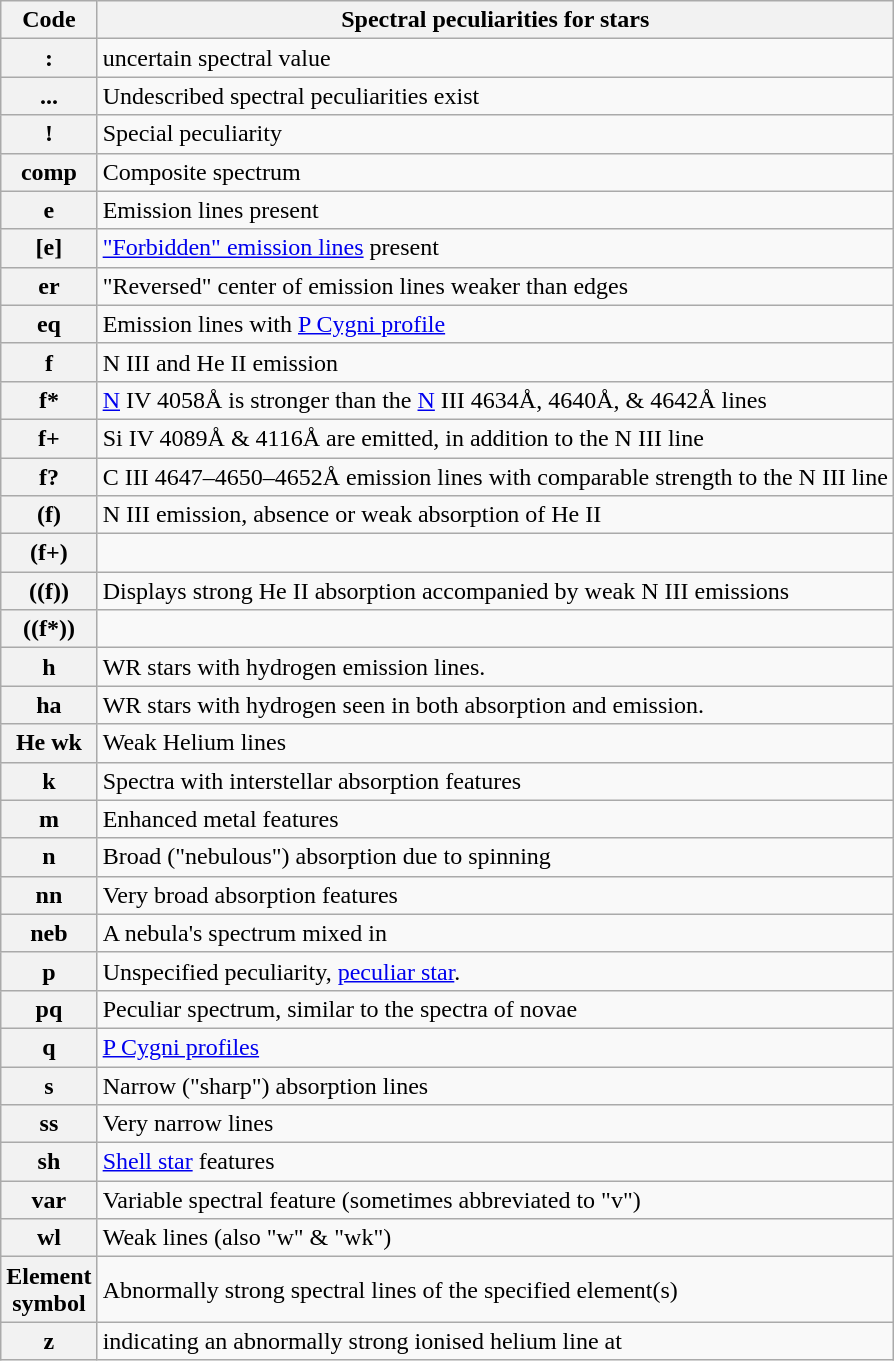<table class="wikitable">
<tr>
<th>Code</th>
<th>Spectral peculiarities for stars</th>
</tr>
<tr>
<th>:</th>
<td>uncertain spectral value</td>
</tr>
<tr>
<th>...</th>
<td>Undescribed spectral peculiarities exist</td>
</tr>
<tr>
<th>!</th>
<td>Special peculiarity</td>
</tr>
<tr>
<th>comp</th>
<td>Composite spectrum</td>
</tr>
<tr>
<th>e</th>
<td>Emission lines present</td>
</tr>
<tr>
<th>[e]</th>
<td><a href='#'>"Forbidden" emission lines</a> present</td>
</tr>
<tr>
<th>er</th>
<td>"Reversed" center of emission lines weaker than edges</td>
</tr>
<tr>
<th>eq</th>
<td>Emission lines with <a href='#'>P Cygni profile</a></td>
</tr>
<tr>
<th>f</th>
<td>N III and He II emission</td>
</tr>
<tr>
<th>f*</th>
<td><a href='#'>N</a> IV 4058Å is stronger than the <a href='#'>N</a> III 4634Å, 4640Å, & 4642Å lines</td>
</tr>
<tr>
<th>f+</th>
<td>Si IV 4089Å & 4116Å are emitted, in addition to the N III line</td>
</tr>
<tr>
<th>f?</th>
<td>C III 4647–4650–4652Å emission lines with comparable strength to the N III line</td>
</tr>
<tr>
<th>(f)</th>
<td>N III emission, absence or weak absorption of He II</td>
</tr>
<tr>
<th>(f+)</th>
<td></td>
</tr>
<tr>
<th>((f))</th>
<td>Displays strong He II absorption accompanied by weak N III emissions</td>
</tr>
<tr>
<th>((f*))</th>
<td></td>
</tr>
<tr>
<th>h</th>
<td>WR stars with hydrogen emission lines.</td>
</tr>
<tr>
<th>ha</th>
<td>WR stars with hydrogen seen in both absorption and emission.</td>
</tr>
<tr>
<th>He wk</th>
<td>Weak Helium lines</td>
</tr>
<tr>
<th>k</th>
<td>Spectra with interstellar absorption features</td>
</tr>
<tr>
<th>m</th>
<td>Enhanced metal features</td>
</tr>
<tr>
<th>n</th>
<td>Broad ("nebulous") absorption due to spinning</td>
</tr>
<tr>
<th>nn</th>
<td>Very broad absorption features</td>
</tr>
<tr>
<th>neb</th>
<td>A nebula's spectrum mixed in</td>
</tr>
<tr>
<th>p</th>
<td>Unspecified peculiarity, <a href='#'>peculiar star</a>.</td>
</tr>
<tr>
<th>pq</th>
<td>Peculiar spectrum, similar to the spectra of novae</td>
</tr>
<tr>
<th>q</th>
<td><a href='#'>P Cygni profiles</a></td>
</tr>
<tr>
<th>s</th>
<td>Narrow ("sharp") absorption lines</td>
</tr>
<tr>
<th>ss</th>
<td>Very narrow lines</td>
</tr>
<tr>
<th>sh</th>
<td><a href='#'>Shell star</a> features</td>
</tr>
<tr>
<th>var</th>
<td>Variable spectral feature (sometimes abbreviated to "v")</td>
</tr>
<tr>
<th>wl</th>
<td>Weak lines (also "w" & "wk")</td>
</tr>
<tr>
<th>Element<br>symbol</th>
<td>Abnormally strong spectral lines of the specified element(s)</td>
</tr>
<tr>
<th>z</th>
<td>indicating an abnormally strong ionised helium line at </td>
</tr>
</table>
